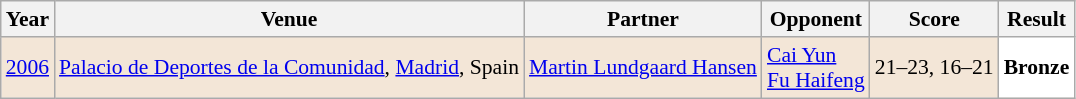<table class="sortable wikitable" style="font-size: 90%;">
<tr>
<th>Year</th>
<th>Venue</th>
<th>Partner</th>
<th>Opponent</th>
<th>Score</th>
<th>Result</th>
</tr>
<tr style="background:#F3E6D7">
<td align="center"><a href='#'>2006</a></td>
<td align="left"><a href='#'>Palacio de Deportes de la Comunidad</a>, <a href='#'>Madrid</a>, Spain</td>
<td align="left"> <a href='#'>Martin Lundgaard Hansen</a></td>
<td align="left"> <a href='#'>Cai Yun</a><br> <a href='#'>Fu Haifeng</a></td>
<td align="left">21–23, 16–21</td>
<td style="text-align:left; background:white"> <strong>Bronze</strong></td>
</tr>
</table>
